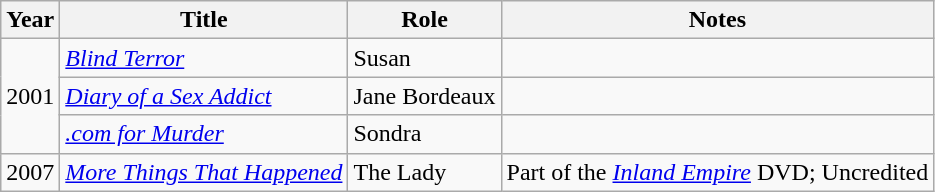<table class="wikitable sortable">
<tr>
<th scope="col">Year</th>
<th scope="col">Title</th>
<th scope="col">Role</th>
<th class="unsortable" scope="col">Notes</th>
</tr>
<tr>
<td rowspan="3">2001</td>
<td><em><a href='#'>Blind Terror</a></em></td>
<td>Susan</td>
<td></td>
</tr>
<tr>
<td><em><a href='#'>Diary of a Sex Addict</a></em></td>
<td>Jane Bordeaux</td>
<td></td>
</tr>
<tr>
<td><em><a href='#'>.com for Murder</a></em></td>
<td>Sondra</td>
<td></td>
</tr>
<tr>
<td>2007</td>
<td><em><a href='#'>More Things That Happened</a></em></td>
<td>The Lady</td>
<td>Part of the <em><a href='#'>Inland Empire</a></em> DVD; Uncredited</td>
</tr>
</table>
